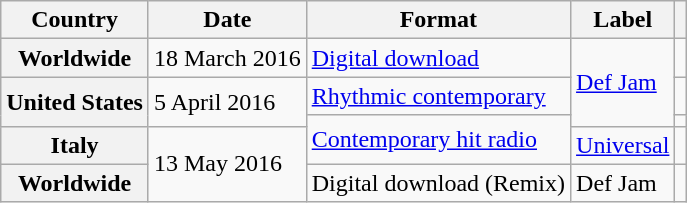<table class="wikitable plainrowheaders">
<tr>
<th>Country</th>
<th>Date</th>
<th>Format</th>
<th>Label</th>
<th></th>
</tr>
<tr>
<th scope="row">Worldwide</th>
<td>18 March 2016</td>
<td><a href='#'>Digital download</a></td>
<td rowspan="3"><a href='#'>Def Jam</a></td>
<td></td>
</tr>
<tr>
<th scope="row" rowspan="2">United States</th>
<td rowspan="2">5 April 2016</td>
<td><a href='#'>Rhythmic contemporary</a></td>
<td></td>
</tr>
<tr>
<td rowspan="2"><a href='#'>Contemporary hit radio</a></td>
<td></td>
</tr>
<tr>
<th scope="row">Italy</th>
<td rowspan="2">13 May 2016</td>
<td><a href='#'>Universal</a></td>
<td></td>
</tr>
<tr>
<th scope="row">Worldwide</th>
<td>Digital download (Remix)</td>
<td>Def Jam</td>
<td></td>
</tr>
</table>
